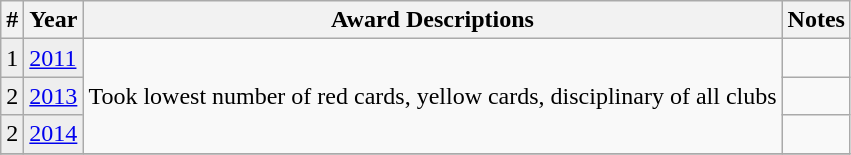<table class="wikitable">
<tr>
<th>#</th>
<th>Year</th>
<th>Award Descriptions</th>
<th>Notes</th>
</tr>
<tr>
<td style="background:#eeeeee">1</td>
<td style="background:#eeeeee"><a href='#'>2011</a></td>
<td rowspan="3">Took lowest number of red cards, yellow cards, disciplinary of all clubs</td>
<td></td>
</tr>
<tr>
<td style="background:#eeeeee">2</td>
<td style="background:#eeeeee"><a href='#'>2013</a></td>
<td></td>
</tr>
<tr>
<td style="background:#eeeeee">2</td>
<td style="background:#eeeeee"><a href='#'>2014</a></td>
<td></td>
</tr>
<tr>
</tr>
</table>
